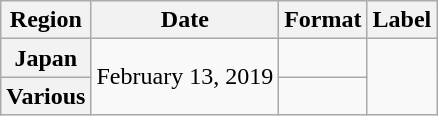<table class="wikitable plainrowheaders">
<tr>
<th scope="col">Region</th>
<th scope="col">Date</th>
<th scope="col">Format</th>
<th scope="col">Label</th>
</tr>
<tr>
<th scope="row">Japan</th>
<td rowspan="2">February 13, 2019</td>
<td></td>
<td rowspan="2"></td>
</tr>
<tr>
<th scope="row">Various </th>
<td></td>
</tr>
</table>
